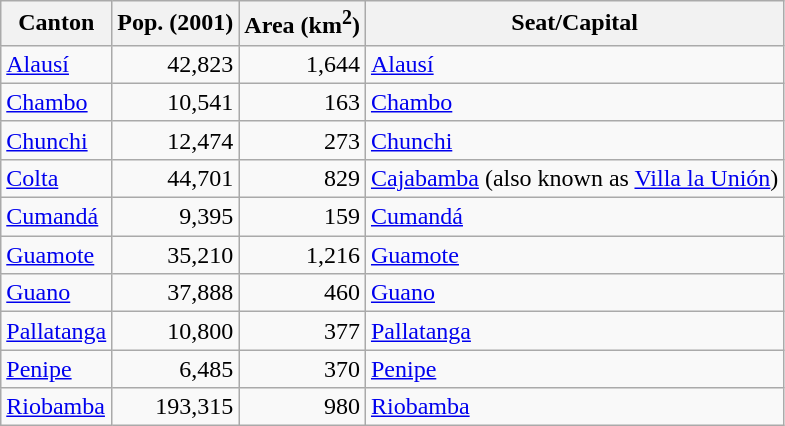<table class="wikitable sortable">
<tr>
<th>Canton</th>
<th>Pop. (2001)</th>
<th>Area (km<sup>2</sup>)</th>
<th>Seat/Capital</th>
</tr>
<tr>
<td><a href='#'>Alausí</a></td>
<td align=right>42,823</td>
<td align=right>1,644</td>
<td><a href='#'>Alausí</a></td>
</tr>
<tr>
<td><a href='#'>Chambo</a></td>
<td align=right>10,541</td>
<td align=right>163</td>
<td><a href='#'>Chambo</a></td>
</tr>
<tr>
<td><a href='#'>Chunchi</a></td>
<td align=right>12,474</td>
<td align=right>273</td>
<td><a href='#'>Chunchi</a></td>
</tr>
<tr>
<td><a href='#'>Colta</a></td>
<td align=right>44,701</td>
<td align=right>829</td>
<td><a href='#'>Cajabamba</a> (also known as <a href='#'>Villa la Unión</a>)</td>
</tr>
<tr>
<td><a href='#'>Cumandá</a></td>
<td align=right>9,395</td>
<td align=right>159</td>
<td><a href='#'>Cumandá</a></td>
</tr>
<tr>
<td><a href='#'>Guamote</a></td>
<td align=right>35,210</td>
<td align=right>1,216</td>
<td><a href='#'>Guamote</a></td>
</tr>
<tr>
<td><a href='#'>Guano</a></td>
<td align=right>37,888</td>
<td align=right>460</td>
<td><a href='#'>Guano</a></td>
</tr>
<tr>
<td><a href='#'>Pallatanga</a></td>
<td align=right>10,800</td>
<td align=right>377</td>
<td><a href='#'>Pallatanga</a></td>
</tr>
<tr>
<td><a href='#'>Penipe</a></td>
<td align=right>6,485</td>
<td align=right>370</td>
<td><a href='#'>Penipe</a></td>
</tr>
<tr>
<td><a href='#'>Riobamba</a></td>
<td align=right>193,315</td>
<td align=right>980</td>
<td><a href='#'>Riobamba</a></td>
</tr>
</table>
